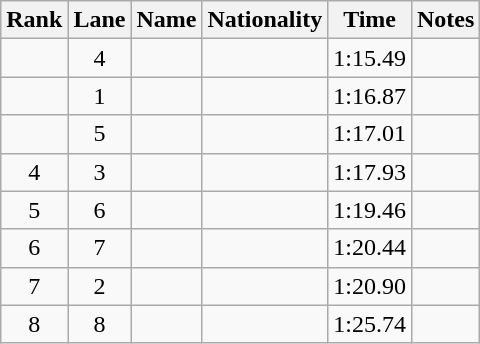<table class="wikitable sortable" style="text-align:center">
<tr>
<th>Rank</th>
<th>Lane</th>
<th>Name</th>
<th>Nationality</th>
<th>Time</th>
<th>Notes</th>
</tr>
<tr>
<td></td>
<td>4</td>
<td align=left></td>
<td align=left></td>
<td>1:15.49</td>
<td></td>
</tr>
<tr>
<td></td>
<td>1</td>
<td align=left></td>
<td align=left></td>
<td>1:16.87</td>
<td></td>
</tr>
<tr>
<td></td>
<td>5</td>
<td align=left></td>
<td align=left></td>
<td>1:17.01</td>
<td></td>
</tr>
<tr>
<td>4</td>
<td>3</td>
<td align=left></td>
<td align=left></td>
<td>1:17.93</td>
<td></td>
</tr>
<tr>
<td>5</td>
<td>6</td>
<td align=left></td>
<td align=left></td>
<td>1:19.46</td>
<td></td>
</tr>
<tr>
<td>6</td>
<td>7</td>
<td align=left></td>
<td align=left></td>
<td>1:20.44</td>
<td></td>
</tr>
<tr>
<td>7</td>
<td>2</td>
<td align=left></td>
<td align=left></td>
<td>1:20.90</td>
<td></td>
</tr>
<tr>
<td>8</td>
<td>8</td>
<td align=left></td>
<td align=left></td>
<td>1:25.74</td>
<td></td>
</tr>
</table>
